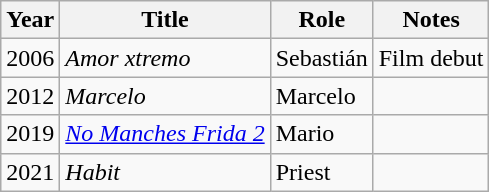<table class="wikitable sortable">
<tr>
<th>Year</th>
<th>Title</th>
<th>Role</th>
<th>Notes</th>
</tr>
<tr>
<td>2006</td>
<td><em>Amor xtremo</em></td>
<td>Sebastián</td>
<td>Film debut</td>
</tr>
<tr>
<td>2012</td>
<td><em>Marcelo</em></td>
<td>Marcelo</td>
<td></td>
</tr>
<tr>
<td>2019</td>
<td><em><a href='#'>No Manches Frida 2</a></em></td>
<td>Mario</td>
<td></td>
</tr>
<tr>
<td>2021</td>
<td><em>Habit</em></td>
<td>Priest</td>
<td></td>
</tr>
</table>
